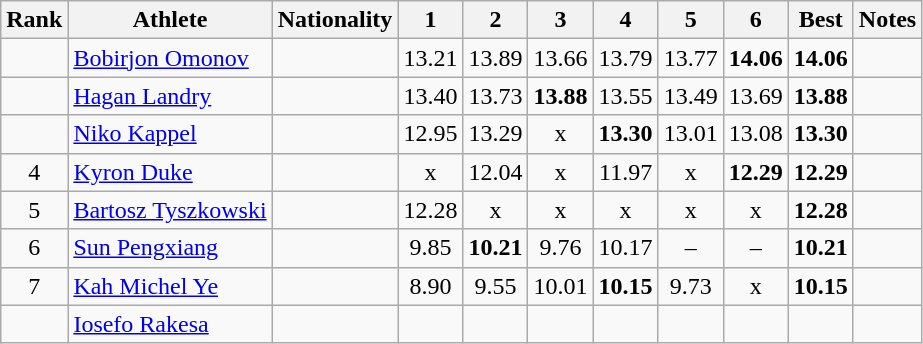<table class="wikitable sortable" style="text-align:center">
<tr>
<th>Rank</th>
<th>Athlete</th>
<th>Nationality</th>
<th>1</th>
<th>2</th>
<th>3</th>
<th>4</th>
<th>5</th>
<th>6</th>
<th>Best</th>
<th>Notes</th>
</tr>
<tr>
<td></td>
<td style="text-align:left;"><a href='#'>Bobirjon Omonov</a></td>
<td style="text-align:left;"></td>
<td>13.21</td>
<td>13.89</td>
<td>13.66</td>
<td>13.79</td>
<td>13.77</td>
<td><strong>14.06</strong></td>
<td><strong>14.06</strong></td>
<td></td>
</tr>
<tr>
<td></td>
<td style="text-align:left;"><a href='#'>Hagan Landry</a></td>
<td style="text-align:left;"></td>
<td>13.40</td>
<td>13.73</td>
<td><strong>13.88</strong></td>
<td>13.55</td>
<td>13.49</td>
<td>13.69</td>
<td><strong>13.88</strong></td>
<td></td>
</tr>
<tr>
<td></td>
<td style="text-align:left;"><a href='#'>Niko Kappel</a></td>
<td style="text-align:left;"></td>
<td>12.95</td>
<td>13.29</td>
<td>x</td>
<td><strong>13.30</strong></td>
<td>13.01</td>
<td>13.08</td>
<td><strong>13.30</strong></td>
<td></td>
</tr>
<tr>
<td>4</td>
<td style="text-align:left;"><a href='#'>Kyron Duke</a></td>
<td style="text-align:left;"></td>
<td>x</td>
<td>12.04</td>
<td>x</td>
<td>11.97</td>
<td>x</td>
<td><strong>12.29</strong></td>
<td><strong>12.29</strong></td>
<td></td>
</tr>
<tr>
<td>5</td>
<td style="text-align:left;"><a href='#'>Bartosz Tyszkowski</a></td>
<td style="text-align:left;"></td>
<td>12.28</td>
<td>x</td>
<td>x</td>
<td>x</td>
<td>x</td>
<td>x</td>
<td><strong>12.28</strong></td>
<td></td>
</tr>
<tr>
<td>6</td>
<td style="text-align:left;"><a href='#'>Sun Pengxiang</a></td>
<td style="text-align:left;"></td>
<td>9.85</td>
<td><strong>10.21</strong></td>
<td>9.76</td>
<td>10.17</td>
<td>–</td>
<td>–</td>
<td><strong>10.21</strong></td>
<td></td>
</tr>
<tr>
<td>7</td>
<td style="text-align:left;"><a href='#'>Kah Michel Ye</a></td>
<td style="text-align:left;"></td>
<td>8.90</td>
<td>9.55</td>
<td>10.01</td>
<td><strong>10.15</strong></td>
<td>9.73</td>
<td>x</td>
<td><strong>10.15</strong></td>
<td></td>
</tr>
<tr>
<td></td>
<td style="text-align:left;"><a href='#'>Iosefo Rakesa</a></td>
<td style="text-align:left;"></td>
<td></td>
<td></td>
<td></td>
<td></td>
<td></td>
<td></td>
<td></td>
<td></td>
</tr>
</table>
